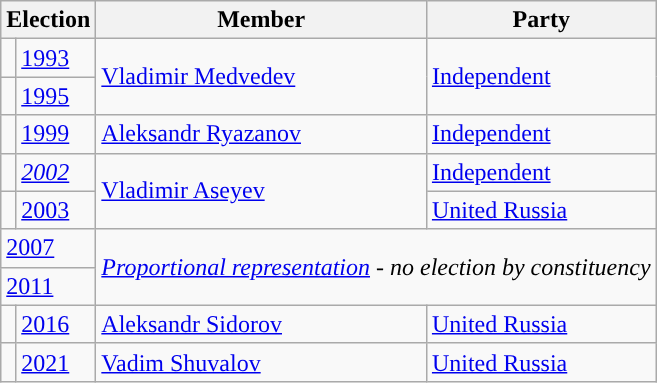<table class="wikitable">
<tr>
<th colspan="2">Election</th>
<th>Member</th>
<th>Party</th>
</tr>
<tr>
<td style="background-color:"></td>
<td><a href='#'>1993</a></td>
<td rowspan=2><a href='#'>Vladimir Medvedev</a></td>
<td rowspan=2><a href='#'>Independent</a></td>
</tr>
<tr>
<td style="background-color:"></td>
<td><a href='#'>1995</a></td>
</tr>
<tr>
<td style="background-color:"></td>
<td><a href='#'>1999</a></td>
<td><a href='#'>Aleksandr Ryazanov</a></td>
<td><a href='#'>Independent</a></td>
</tr>
<tr>
<td style="background-color:"></td>
<td><em><a href='#'>2002</a></em></td>
<td rowspan=2><a href='#'>Vladimir Aseyev</a></td>
<td><a href='#'>Independent</a></td>
</tr>
<tr>
<td style="background-color:"></td>
<td><a href='#'>2003</a></td>
<td><a href='#'>United Russia</a></td>
</tr>
<tr>
<td colspan=2><a href='#'>2007</a></td>
<td colspan=2 rowspan=2><em><a href='#'>Proportional representation</a> - no election by constituency</em></td>
</tr>
<tr>
<td colspan=2><a href='#'>2011</a></td>
</tr>
<tr>
<td style="background-color: "></td>
<td><a href='#'>2016</a></td>
<td><a href='#'>Aleksandr Sidorov</a></td>
<td><a href='#'>United Russia</a></td>
</tr>
<tr>
<td style="background-color: "></td>
<td><a href='#'>2021</a></td>
<td><a href='#'>Vadim Shuvalov</a></td>
<td><a href='#'>United Russia</a></td>
</tr>
</table>
